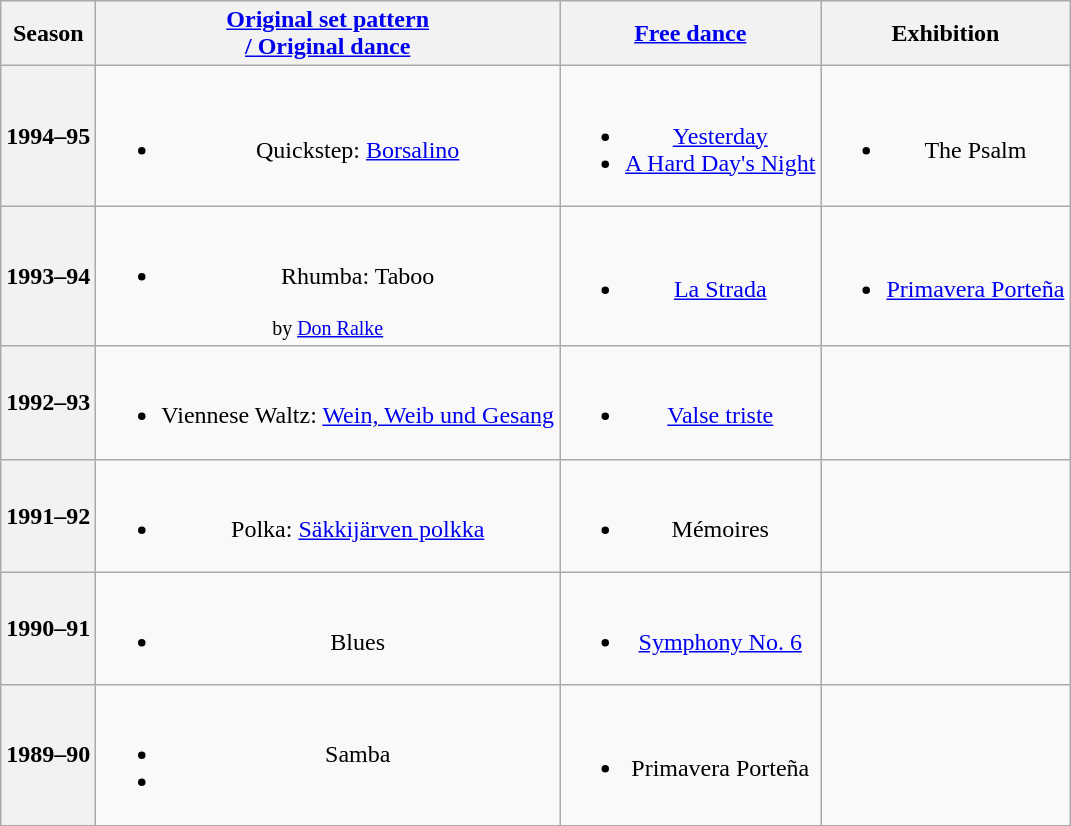<table class="wikitable" style="text-align:center">
<tr>
<th>Season</th>
<th><a href='#'>Original set pattern <br> / Original dance</a></th>
<th><a href='#'>Free dance</a></th>
<th>Exhibition</th>
</tr>
<tr>
<th>1994–95</th>
<td><br><ul><li>Quickstep: <a href='#'>Borsalino</a> <br></li></ul></td>
<td><br><ul><li><a href='#'>Yesterday</a></li><li><a href='#'>A Hard Day's Night</a> <br></li></ul></td>
<td><br><ul><li>The Psalm <br></li></ul></td>
</tr>
<tr>
<th>1993–94</th>
<td><br><ul><li>Rhumba: Taboo</li></ul><small>by <a href='#'>Don Ralke</a></small></td>
<td><br><ul><li><a href='#'>La Strada</a> <br></li></ul></td>
<td><br><ul><li><a href='#'>Primavera Porteña</a> <br></li></ul></td>
</tr>
<tr>
<th>1992–93</th>
<td><br><ul><li>Viennese Waltz: <a href='#'>Wein, Weib und Gesang</a> <br></li></ul></td>
<td><br><ul><li><a href='#'>Valse triste</a> <br></li></ul></td>
<td></td>
</tr>
<tr>
<th>1991–92</th>
<td><br><ul><li>Polka: <a href='#'>Säkkijärven polkka</a></li></ul></td>
<td><br><ul><li>Mémoires <br></li></ul></td>
<td></td>
</tr>
<tr>
<th>1990–91</th>
<td><br><ul><li>Blues</li></ul></td>
<td><br><ul><li><a href='#'>Symphony No. 6</a> <br></li></ul></td>
<td></td>
</tr>
<tr>
<th>1989–90</th>
<td><br><ul><li>Samba</li><li></li></ul></td>
<td><br><ul><li>Primavera Porteña <br></li></ul></td>
<td></td>
</tr>
</table>
